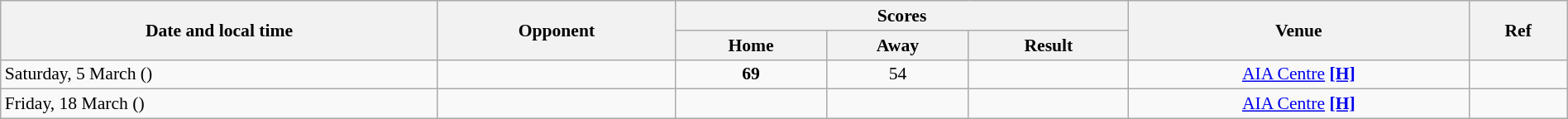<table class="wikitable plainrowheaders" style="font-size:90%; width:100%; text-align:center;">
<tr>
<th scope="col" rowspan=2>Date and local time</th>
<th scope="col" rowspan=2>Opponent</th>
<th scope="col" colspan=3>Scores</th>
<th scope="col" rowspan=2>Venue</th>
<th scope="col" rowspan=2>Ref</th>
</tr>
<tr>
<th scope="col">Home</th>
<th scope="col">Away</th>
<th scope="col">Result</th>
</tr>
<tr>
<td align=left>Saturday, 5 March ()</td>
<td align=left></td>
<td><strong>69</strong></td>
<td>54</td>
<td></td>
<td><a href='#'>AIA Centre</a> <a href='#'><strong>[H]</strong></a></td>
<td></td>
</tr>
<tr>
<td align=left>Friday, 18 March ()</td>
<td align=left></td>
<td></td>
<td></td>
<td></td>
<td><a href='#'>AIA Centre</a> <a href='#'><strong>[H]</strong></a></td>
<td></td>
</tr>
</table>
